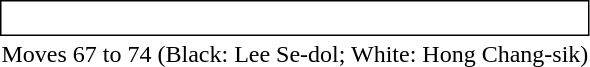<table style="margin:1em;">
<tr>
<td style="border: solid thin; padding: 2px;"><br></td>
</tr>
<tr>
<td style="text-align:center">Moves 67 to 74 (Black: Lee Se-dol; White: Hong Chang-sik)</td>
</tr>
</table>
